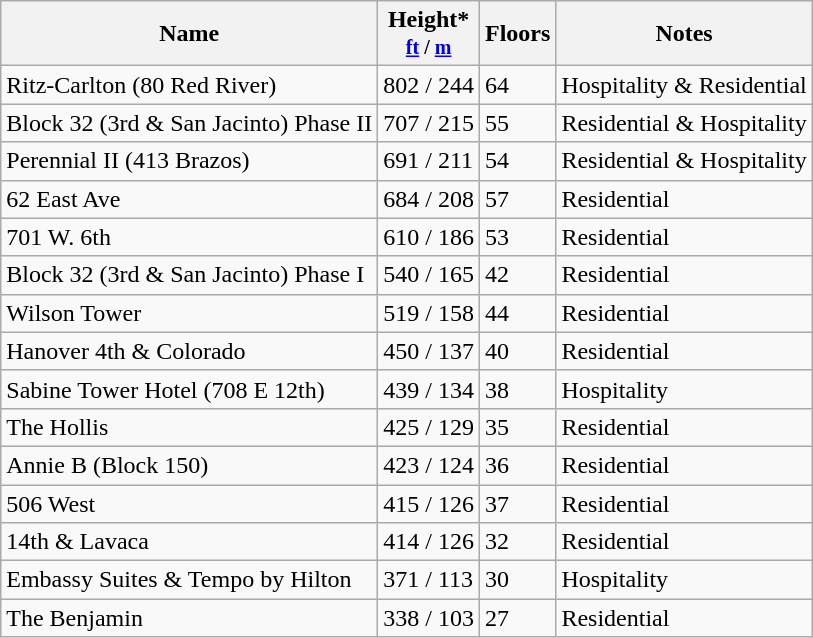<table class="wikitable">
<tr>
<th>Name</th>
<th>Height*<br><small><a href='#'>ft</a> / <a href='#'>m</a></small></th>
<th>Floors</th>
<th>Notes</th>
</tr>
<tr>
<td>Ritz-Carlton (80 Red River)</td>
<td>802 / 244</td>
<td>64</td>
<td>Hospitality & Residential</td>
</tr>
<tr>
<td>Block 32 (3rd & San Jacinto) Phase II</td>
<td>707 / 215</td>
<td>55</td>
<td>Residential & Hospitality</td>
</tr>
<tr>
<td>Perennial II (413 Brazos)</td>
<td>691 / 211</td>
<td>54</td>
<td>Residential & Hospitality </td>
</tr>
<tr>
<td>62 East Ave</td>
<td>684 / 208</td>
<td>57</td>
<td>Residential</td>
</tr>
<tr>
<td>701 W. 6th</td>
<td>610 / 186</td>
<td>53</td>
<td>Residential</td>
</tr>
<tr>
<td>Block 32 (3rd & San Jacinto) Phase I</td>
<td>540 / 165</td>
<td>42</td>
<td>Residential</td>
</tr>
<tr>
<td>Wilson Tower</td>
<td>519 / 158</td>
<td>44</td>
<td>Residential</td>
</tr>
<tr>
<td>Hanover 4th & Colorado</td>
<td>450 / 137</td>
<td>40</td>
<td>Residential</td>
</tr>
<tr>
<td>Sabine Tower Hotel (708 E 12th)</td>
<td>439 / 134</td>
<td>38</td>
<td>Hospitality</td>
</tr>
<tr>
<td>The Hollis</td>
<td>425 / 129</td>
<td>35</td>
<td>Residential</td>
</tr>
<tr>
<td>Annie B (Block 150)</td>
<td>423 / 124</td>
<td>36</td>
<td>Residential</td>
</tr>
<tr>
<td>506 West</td>
<td>415 / 126</td>
<td>37</td>
<td>Residential</td>
</tr>
<tr>
<td>14th & Lavaca</td>
<td>414 / 126</td>
<td>32</td>
<td>Residential</td>
</tr>
<tr>
<td>Embassy Suites & Tempo by Hilton</td>
<td>371 / 113</td>
<td>30</td>
<td>Hospitality</td>
</tr>
<tr>
<td>The Benjamin</td>
<td>338 / 103</td>
<td>27</td>
<td>Residential</td>
</tr>
</table>
